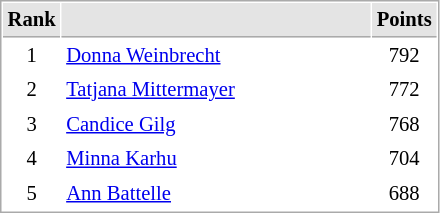<table cellspacing="1" cellpadding="3" style="border:1px solid #AAAAAA;font-size:86%">
<tr bgcolor="#E4E4E4">
<th style="border-bottom:1px solid #AAAAAA" width=10>Rank</th>
<th style="border-bottom:1px solid #AAAAAA" width=200></th>
<th style="border-bottom:1px solid #AAAAAA" width=20>Points</th>
</tr>
<tr>
<td align="center">1</td>
<td> <a href='#'>Donna Weinbrecht</a></td>
<td align=center>792</td>
</tr>
<tr>
<td align="center">2</td>
<td> <a href='#'>Tatjana Mittermayer</a></td>
<td align=center>772</td>
</tr>
<tr>
<td align="center">3</td>
<td> <a href='#'>Candice Gilg</a></td>
<td align=center>768</td>
</tr>
<tr>
<td align="center">4</td>
<td> <a href='#'>Minna Karhu</a></td>
<td align=center>704</td>
</tr>
<tr>
<td align="center">5</td>
<td> <a href='#'>Ann Battelle</a></td>
<td align=center>688</td>
</tr>
</table>
